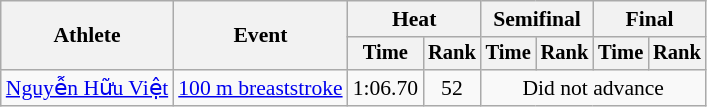<table class="wikitable" style="font-size:90%;">
<tr>
<th rowspan=2>Athlete</th>
<th rowspan=2>Event</th>
<th colspan="2">Heat</th>
<th colspan="2">Semifinal</th>
<th colspan="2">Final</th>
</tr>
<tr style="font-size:95%">
<th>Time</th>
<th>Rank</th>
<th>Time</th>
<th>Rank</th>
<th>Time</th>
<th>Rank</th>
</tr>
<tr align=center>
<td align=left><a href='#'>Nguyễn Hữu Việt</a></td>
<td align=left><a href='#'>100 m breaststroke</a></td>
<td>1:06.70</td>
<td>52</td>
<td colspan=4>Did not advance</td>
</tr>
</table>
